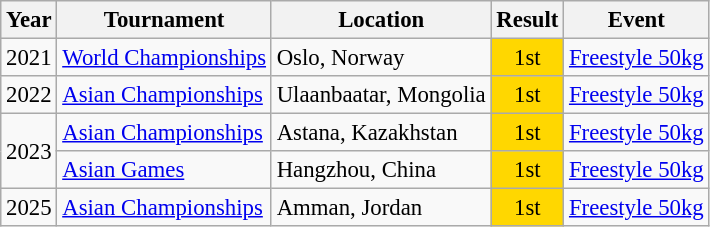<table class="wikitable" style="font-size:95%;">
<tr>
<th>Year</th>
<th>Tournament</th>
<th>Location</th>
<th>Result</th>
<th>Event</th>
</tr>
<tr>
<td>2021</td>
<td><a href='#'>World Championships</a></td>
<td>Oslo, Norway</td>
<td align="center" bgcolor="gold">1st</td>
<td><a href='#'>Freestyle 50kg</a></td>
</tr>
<tr>
<td>2022</td>
<td><a href='#'>Asian Championships</a></td>
<td>Ulaanbaatar, Mongolia</td>
<td align="center" bgcolor="gold">1st</td>
<td><a href='#'>Freestyle 50kg</a></td>
</tr>
<tr>
<td rowspan=2>2023</td>
<td><a href='#'>Asian Championships</a></td>
<td>Astana, Kazakhstan</td>
<td align="center" bgcolor="gold">1st</td>
<td><a href='#'>Freestyle 50kg</a></td>
</tr>
<tr>
<td><a href='#'>Asian Games</a></td>
<td>Hangzhou, China</td>
<td align="center" bgcolor="gold">1st</td>
<td><a href='#'>Freestyle 50kg</a></td>
</tr>
<tr>
<td>2025</td>
<td><a href='#'>Asian Championships</a></td>
<td>Amman, Jordan</td>
<td align="center" bgcolor="gold">1st</td>
<td><a href='#'>Freestyle 50kg</a></td>
</tr>
</table>
